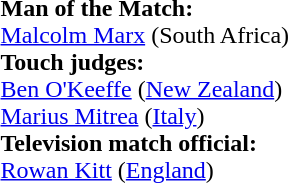<table style="width:100%">
<tr>
<td><br><strong>Man of the Match:</strong>
<br><a href='#'>Malcolm Marx</a> (South Africa)<br><strong>Touch judges:</strong>
<br><a href='#'>Ben O'Keeffe</a> (<a href='#'>New Zealand</a>)
<br><a href='#'>Marius Mitrea</a> (<a href='#'>Italy</a>)
<br><strong>Television match official:</strong>
<br><a href='#'>Rowan Kitt</a> (<a href='#'>England</a>)</td>
</tr>
</table>
